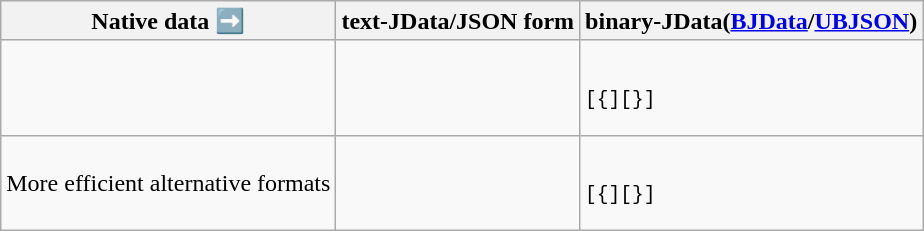<table class="wikitable">
<tr>
<th>Native data ➡️</th>
<th>text-JData/JSON form</th>
<th>binary-JData(<a href='#'>BJData</a>/<a href='#'>UBJSON</a>)</th>
</tr>
<tr>
<td></td>
<td></td>
<td><pre><br>[{][}]
</pre></td>
</tr>
<tr>
<td>More efficient alternative formats </td>
<td></td>
<td><pre><br>[{][}]
</pre></td>
</tr>
</table>
